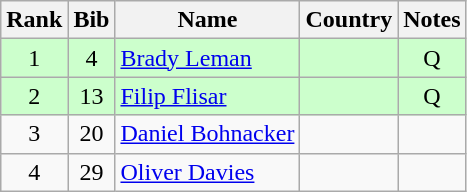<table class="wikitable" style="text-align:center;">
<tr>
<th>Rank</th>
<th>Bib</th>
<th>Name</th>
<th>Country</th>
<th>Notes</th>
</tr>
<tr bgcolor=ccffcc>
<td>1</td>
<td>4</td>
<td align=left><a href='#'>Brady Leman</a></td>
<td align=left></td>
<td>Q</td>
</tr>
<tr bgcolor=ccffcc>
<td>2</td>
<td>13</td>
<td align=left><a href='#'>Filip Flisar</a></td>
<td align=left></td>
<td>Q</td>
</tr>
<tr>
<td>3</td>
<td>20</td>
<td align=left><a href='#'>Daniel Bohnacker</a></td>
<td align=left></td>
<td></td>
</tr>
<tr>
<td>4</td>
<td>29</td>
<td align=left><a href='#'>Oliver Davies</a></td>
<td align=left></td>
<td></td>
</tr>
</table>
